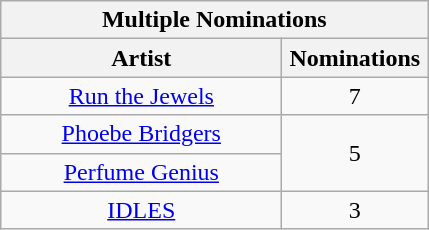<table class="wikitable sortable" style="text-align: center">
<tr>
<th colspan="2" align="center">Multiple Nominations</th>
</tr>
<tr>
<th style="width:180px;">Artist</th>
<th style="width:090px;">Nominations</th>
</tr>
<tr>
<td><a href='#'>Run the Jewels</a></td>
<td>7</td>
</tr>
<tr>
<td><a href='#'>Phoebe Bridgers</a></td>
<td rowspan="2">5</td>
</tr>
<tr>
<td><a href='#'>Perfume Genius</a></td>
</tr>
<tr>
<td><a href='#'>IDLES</a></td>
<td>3</td>
</tr>
</table>
